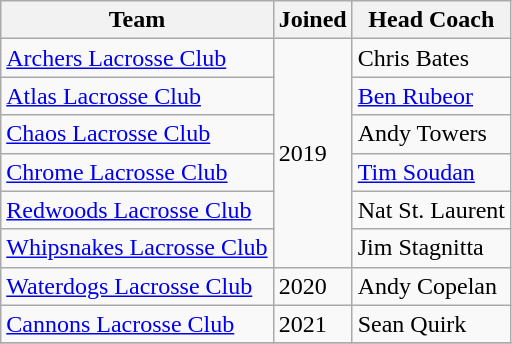<table class="wikitable">
<tr>
<th background:#000000; border:2px solid #FFD300>Team</th>
<th>Joined</th>
<th>Head Coach</th>
</tr>
<tr>
<td><a href='#'>Archers Lacrosse Club</a></td>
<td rowspan="6" style="text-align:left;">2019</td>
<td>Chris Bates</td>
</tr>
<tr>
<td><a href='#'>Atlas Lacrosse Club</a></td>
<td><a href='#'>Ben Rubeor</a></td>
</tr>
<tr>
<td><a href='#'>Chaos Lacrosse Club</a></td>
<td>Andy Towers</td>
</tr>
<tr>
<td><a href='#'>Chrome Lacrosse Club</a></td>
<td><a href='#'>Tim Soudan</a></td>
</tr>
<tr>
<td><a href='#'>Redwoods Lacrosse Club</a></td>
<td>Nat St. Laurent</td>
</tr>
<tr>
<td><a href='#'>Whipsnakes Lacrosse Club</a></td>
<td>Jim Stagnitta</td>
</tr>
<tr>
<td><a href='#'>Waterdogs Lacrosse Club</a></td>
<td>2020</td>
<td>Andy Copelan</td>
</tr>
<tr>
<td><a href='#'>Cannons Lacrosse Club</a></td>
<td>2021</td>
<td>Sean Quirk</td>
</tr>
<tr>
</tr>
</table>
